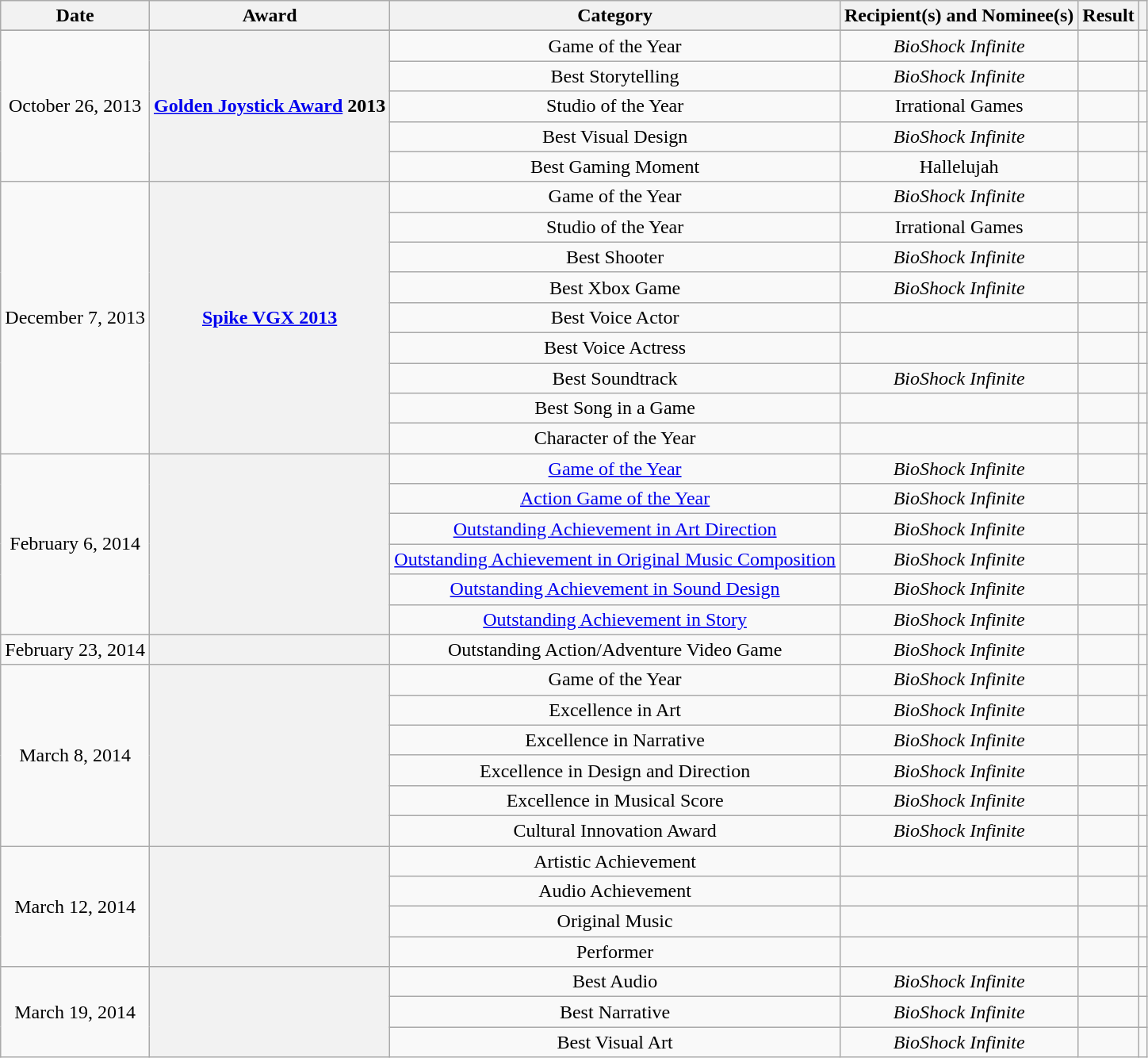<table class="wikitable sortable" style="text-align:center;" width="auto">
<tr>
<th scope="col">Date</th>
<th scope="col">Award</th>
<th scope="col">Category</th>
<th scope="col">Recipient(s) and Nominee(s)</th>
<th scope="col">Result</th>
<th scope="col" class="unsortable"></th>
</tr>
<tr>
</tr>
<tr>
<td rowspan="5">October 26, 2013</td>
<th rowspan="5" scope="row"><a href='#'>Golden Joystick Award</a> 2013</th>
<td>Game of the Year</td>
<td><em>BioShock Infinite</em></td>
<td></td>
<td></td>
</tr>
<tr>
<td>Best Storytelling</td>
<td><em>BioShock Infinite</em></td>
<td></td>
<td></td>
</tr>
<tr>
<td>Studio of the Year</td>
<td>Irrational Games</td>
<td></td>
<td></td>
</tr>
<tr>
<td>Best Visual Design</td>
<td><em>BioShock Infinite</em></td>
<td></td>
<td></td>
</tr>
<tr>
<td>Best Gaming Moment</td>
<td>Hallelujah</td>
<td></td>
<td></td>
</tr>
<tr>
<td rowspan="9">December 7, 2013</td>
<th rowspan="9" scope="row"><a href='#'>Spike VGX 2013</a></th>
<td>Game of the Year</td>
<td><em>BioShock Infinite</em></td>
<td></td>
<td></td>
</tr>
<tr>
<td>Studio of the Year</td>
<td>Irrational Games</td>
<td></td>
<td></td>
</tr>
<tr>
<td>Best Shooter</td>
<td><em>BioShock Infinite</em></td>
<td></td>
<td></td>
</tr>
<tr>
<td>Best Xbox Game</td>
<td><em>BioShock Infinite</em></td>
<td></td>
<td></td>
</tr>
<tr>
<td>Best Voice Actor</td>
<td></td>
<td></td>
<td></td>
</tr>
<tr>
<td>Best Voice Actress</td>
<td></td>
<td></td>
<td></td>
</tr>
<tr>
<td>Best Soundtrack</td>
<td><em>BioShock Infinite</em></td>
<td></td>
<td></td>
</tr>
<tr>
<td>Best Song in a Game</td>
<td></td>
<td></td>
<td></td>
</tr>
<tr>
<td>Character of the Year</td>
<td></td>
<td></td>
<td></td>
</tr>
<tr>
<td rowspan="6">February 6, 2014</td>
<th rowspan="6" scope="row"></th>
<td><a href='#'>Game of the Year</a></td>
<td><em>BioShock Infinite</em></td>
<td></td>
<td></td>
</tr>
<tr>
<td><a href='#'>Action Game of the Year</a></td>
<td><em>BioShock Infinite</em></td>
<td></td>
<td></td>
</tr>
<tr>
<td><a href='#'>Outstanding Achievement in Art Direction</a></td>
<td><em>BioShock Infinite</em></td>
<td></td>
<td></td>
</tr>
<tr>
<td><a href='#'>Outstanding Achievement in Original Music Composition</a></td>
<td><em>BioShock Infinite</em></td>
<td></td>
<td></td>
</tr>
<tr>
<td><a href='#'>Outstanding Achievement in Sound Design</a></td>
<td><em>BioShock Infinite</em></td>
<td></td>
<td></td>
</tr>
<tr>
<td><a href='#'>Outstanding Achievement in Story</a></td>
<td><em>BioShock Infinite</em></td>
<td></td>
<td></td>
</tr>
<tr>
<td>February 23, 2014</td>
<th scope="row"></th>
<td>Outstanding Action/Adventure Video Game</td>
<td><em>BioShock Infinite</em></td>
<td></td>
<td style="text-align:center;"></td>
</tr>
<tr>
<td rowspan="6">March 8, 2014</td>
<th rowspan="6" scope="row"></th>
<td>Game of the Year</td>
<td><em>BioShock Infinite</em></td>
<td></td>
<td style="text-align:center;"></td>
</tr>
<tr>
<td>Excellence in Art</td>
<td><em>BioShock Infinite</em></td>
<td></td>
<td style="text-align:center;"></td>
</tr>
<tr>
<td>Excellence in Narrative</td>
<td><em>BioShock Infinite</em></td>
<td></td>
<td style="text-align:center;"></td>
</tr>
<tr>
<td>Excellence in Design and Direction</td>
<td><em>BioShock Infinite</em></td>
<td></td>
<td style="text-align:center;"></td>
</tr>
<tr>
<td>Excellence in Musical Score</td>
<td><em>BioShock Infinite</em></td>
<td></td>
<td style="text-align:center;"></td>
</tr>
<tr>
<td>Cultural Innovation Award</td>
<td><em>BioShock Infinite</em></td>
<td></td>
<td style="text-align:center;"></td>
</tr>
<tr>
<td rowspan="4">March 12, 2014</td>
<th rowspan="4" scope="row"></th>
<td>Artistic Achievement</td>
<td></td>
<td></td>
<td style="text-align:center;"></td>
</tr>
<tr>
<td>Audio Achievement</td>
<td></td>
<td></td>
<td style="text-align:center;"></td>
</tr>
<tr>
<td>Original Music</td>
<td></td>
<td></td>
<td style="text-align:center;"></td>
</tr>
<tr>
<td>Performer</td>
<td></td>
<td></td>
<td style="text-align:center;"></td>
</tr>
<tr>
<td rowspan="3">March 19, 2014</td>
<th rowspan="3" scope="row"></th>
<td>Best Audio</td>
<td><em>BioShock Infinite</em></td>
<td></td>
<td style="text-align:center;"></td>
</tr>
<tr>
<td>Best Narrative</td>
<td><em>BioShock Infinite</em></td>
<td></td>
<td style="text-align:center;"></td>
</tr>
<tr>
<td>Best Visual Art</td>
<td><em>BioShock Infinite</em></td>
<td></td>
<td style="text-align:center;"></td>
</tr>
</table>
